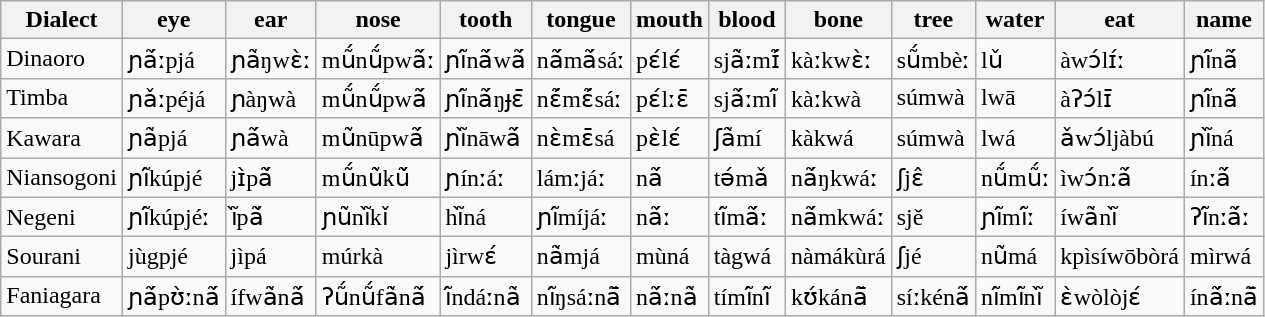<table class="wikitable sortable">
<tr>
<th>Dialect</th>
<th>eye</th>
<th>ear</th>
<th>nose</th>
<th>tooth</th>
<th>tongue</th>
<th>mouth</th>
<th>blood</th>
<th>bone</th>
<th>tree</th>
<th>water</th>
<th>eat</th>
<th>name</th>
</tr>
<tr>
<td>Dinaoro</td>
<td>ɲã́ːpjá</td>
<td>ɲã̀ŋwɛ̀ː</td>
<td>mṹnṹpwã́ː</td>
<td>ɲĩ́nã́wã́</td>
<td>nã́mã́sáː</td>
<td>pɛ́lɛ́</td>
<td>sjã̀ːmɪ̃́</td>
<td>kàːkwɛ̀ː</td>
<td>sṹmbèː</td>
<td>lǔ</td>
<td>àwɔ́lɪ́ː</td>
<td>ɲĩ́nã́</td>
</tr>
<tr>
<td>Timba</td>
<td>ɲǎːpéjá</td>
<td>ɲàŋwà</td>
<td>mṹnṹpwã́</td>
<td>ɲĩ́nã́ŋɟɛ̄</td>
<td>nɛ̃́mɛ̃́sáː</td>
<td>pɛ́lːɛ̄</td>
<td>sjã́ːmĩ́</td>
<td>kàːkwà</td>
<td>súmwà</td>
<td>lwā</td>
<td>àʔɔ́lɪ̄</td>
<td>ɲĩ́nã́</td>
</tr>
<tr>
<td>Kawara</td>
<td>ɲã̀pjá</td>
<td>ɲã́wà</td>
<td>mũ̀nūpwã́</td>
<td>ɲĩ̀nāwã́</td>
<td>nɛ̀mɛ̄sá</td>
<td>pɛ̀lɛ́</td>
<td>ʃã̀mí</td>
<td>kàkwá</td>
<td>súmwà</td>
<td>lwá</td>
<td>ǎwɔ́ljàbú</td>
<td>ɲĩ̀ná</td>
</tr>
<tr>
<td>Niansogoni</td>
<td>ɲĩ́kúpjé</td>
<td>jɪ̀pã̌</td>
<td>mṹnũ̀kũ̌</td>
<td>ɲínːáː</td>
<td>lámːjáː</td>
<td>nã́</td>
<td>tə́mǎ</td>
<td>nã́ŋkwáː</td>
<td>ʃjɛ̂</td>
<td>nṹmṹː</td>
<td>ìwɔ́nːã́</td>
<td>ínːã́</td>
</tr>
<tr>
<td>Negeni</td>
<td>ɲĩ́kúpjéː</td>
<td>ĩ̀pã̌</td>
<td>ɲũ̀nĩ̀kǐ</td>
<td>hĩ̀ná</td>
<td>ɲĩ́míjáː</td>
<td>nã́ː</td>
<td>tĩ́mã́ː</td>
<td>nã́mkwáː</td>
<td>sjě</td>
<td>ɲĩ́mĩ́ː</td>
<td>íwã̀nĩ̀</td>
<td>ʔĩ́nːã́ː</td>
</tr>
<tr>
<td>Sourani</td>
<td>jùgpjé</td>
<td>jìpá</td>
<td>múrkà</td>
<td>jìrwɛ́</td>
<td>nã̀mjá</td>
<td>mùná</td>
<td>tàgwá</td>
<td>nàmákùrá</td>
<td>ʃjé</td>
<td>nũ̀má</td>
<td>kpìsíwōbòrá</td>
<td>mìrwá</td>
</tr>
<tr>
<td>Faniagara</td>
<td>ɲã́pʊ̀ːnã́</td>
<td>ífwã̀nã́</td>
<td>ʔṹnṹfã̀nã́</td>
<td>ĩ́ndáːnã̀</td>
<td>nĩ́ŋsáːnã̄</td>
<td>nã́ːnã̀</td>
<td>tímĩ́nĩ́</td>
<td>kʊ́kánã̄</td>
<td>síːkénã́</td>
<td>nĩ́mĩ́nĩ̀</td>
<td>ɛ̀wòlòjɛ́</td>
<td>ínã́ːnã̄</td>
</tr>
</table>
